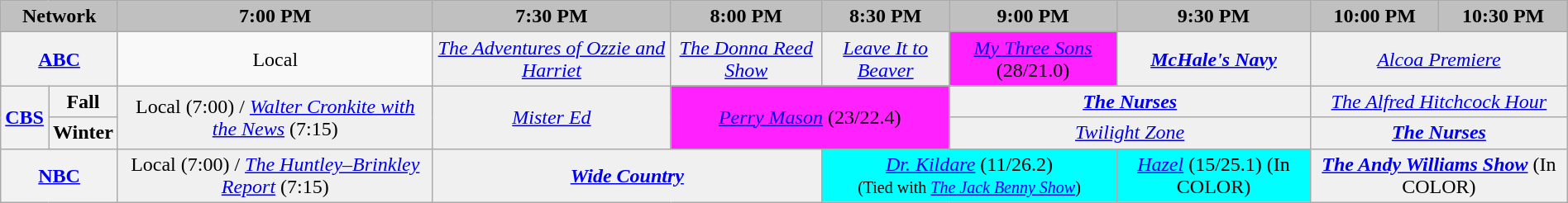<table class="wikitable" style="width:100%;margin-right:0;text-align:center">
<tr>
<th colspan="2" style="background-color:#C0C0C0;text-align:center">Network</th>
<th style="background-color:#C0C0C0;text-align:center">7:00 PM</th>
<th style="background-color:#C0C0C0;text-align:center">7:30 PM</th>
<th style="background-color:#C0C0C0;text-align:center">8:00 PM</th>
<th style="background-color:#C0C0C0;text-align:center">8:30 PM</th>
<th style="background-color:#C0C0C0;text-align:center">9:00 PM</th>
<th style="background-color:#C0C0C0;text-align:center">9:30 PM</th>
<th style="background-color:#C0C0C0;text-align:center">10:00 PM</th>
<th style="background-color:#C0C0C0;text-align:center">10:30 PM</th>
</tr>
<tr>
<th colspan="2"><a href='#'>ABC</a></th>
<td>Local</td>
<td bgcolor="#F0F0F0"><em><a href='#'>The Adventures of Ozzie and Harriet</a></em></td>
<td bgcolor="#F0F0F0"><em><a href='#'>The Donna Reed Show</a></em></td>
<td bgcolor="#F0F0F0"><em><a href='#'>Leave It to Beaver</a></em></td>
<td bgcolor="#FF22FF"><em><a href='#'>My Three Sons</a></em> (28/21.0)</td>
<td bgcolor="#F0F0F0"><strong><em><a href='#'>McHale's Navy</a></em></strong></td>
<td bgcolor="#F0F0F0" colspan="2"><em><a href='#'>Alcoa Premiere</a></em></td>
</tr>
<tr>
<th rowspan="2"><a href='#'>CBS</a></th>
<th>Fall</th>
<td rowspan="2" bgcolor="#F0F0F0">Local (7:00) / <em><a href='#'>Walter Cronkite with the News</a></em> (7:15)</td>
<td bgcolor="#F0F0F0" rowspan=2><em><a href='#'>Mister Ed</a></em></td>
<td rowspan="2" bgcolor="#FF22FF" colspan="2"><em><a href='#'>Perry Mason</a></em> (23/22.4)</td>
<td bgcolor="#F0F0F0" colspan="2"><strong><em><a href='#'>The Nurses</a></em></strong></td>
<td bgcolor="#F0F0F0" colspan="2"><em><a href='#'>The Alfred Hitchcock Hour</a></em></td>
</tr>
<tr>
<th>Winter</th>
<td bgcolor="#F0F0F0" colspan="2"><em><a href='#'>Twilight Zone</a></em></td>
<td bgcolor="#F0F0F0" colspan="2"><strong><em><a href='#'>The Nurses</a></em></strong></td>
</tr>
<tr>
<th colspan="2"><a href='#'>NBC</a></th>
<td bgcolor="#F0F0F0">Local (7:00) / <em><a href='#'>The Huntley–Brinkley Report</a></em> (7:15)</td>
<td bgcolor="#F0F0F0" colspan="2"><strong><em><a href='#'>Wide Country</a></em></strong></td>
<td bgcolor="#00FFFF" colspan="2"><em><a href='#'>Dr. Kildare</a></em> (11/26.2) <br><small>(Tied with <em><a href='#'>The Jack Benny Show</a></em>)</small></td>
<td bgcolor="#00FFFF"><em><a href='#'>Hazel</a></em> (15/25.1) (In <span>C</span><span>O</span><span>L</span><span>O</span><span>R</span>)</td>
<td bgcolor="#F0F0F0" colspan="2"><strong><em><a href='#'>The Andy Williams Show</a></em></strong> (In <span>C</span><span>O</span><span>L</span><span>O</span><span>R</span>)</td>
</tr>
</table>
